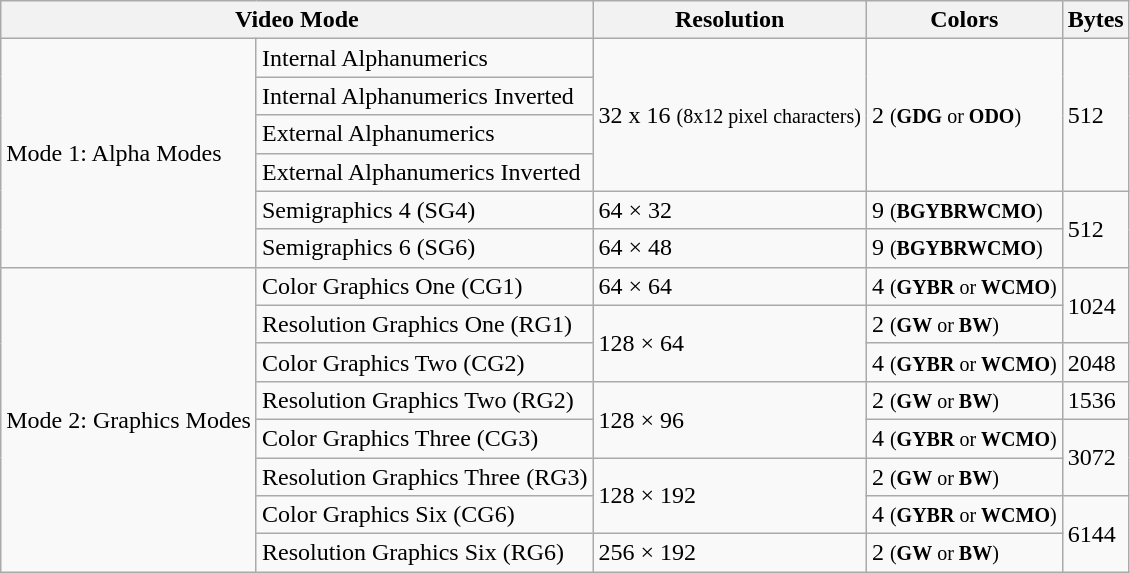<table class="wikitable">
<tr>
<th colspan="2">Video Mode</th>
<th>Resolution</th>
<th>Colors</th>
<th>Bytes</th>
</tr>
<tr>
<td rowspan="6">Mode 1: Alpha Modes</td>
<td>Internal Alphanumerics</td>
<td rowspan="4">32 x 16 <small>(8x12 pixel characters)</small></td>
<td rowspan="4">2 <small>(<strong><span>G</span><span>DG</span></strong> or <strong><span>O</span><span>DO</span></strong>)</small></td>
<td rowspan="4">512</td>
</tr>
<tr>
<td>Internal Alphanumerics Inverted</td>
</tr>
<tr>
<td>External Alphanumerics</td>
</tr>
<tr>
<td>External Alphanumerics Inverted</td>
</tr>
<tr>
<td>Semigraphics 4 (SG4)</td>
<td>64 × 32</td>
<td>9 <small>(<strong>B<span>G</span><span>Y</span><span>B</span><span>R</span><span>W</span><span>C</span><span>M</span><span>O</span></strong>)</small></td>
<td rowspan="2">512</td>
</tr>
<tr>
<td>Semigraphics 6 (SG6)</td>
<td>64 × 48</td>
<td>9 <small>(<strong>B<span>G</span><span>Y</span><span>B</span><span>R</span><span>W</span><span>C</span><span>M</span><span>O</span></strong>)</small></td>
</tr>
<tr>
<td rowspan="8">Mode 2: Graphics Modes</td>
<td>Color Graphics One (CG1)</td>
<td>64 × 64</td>
<td>4 <small>(<strong><span>G</span><span>Y</span><span>B</span><span>R</span></strong> or <strong><span>W</span><span>C</span><span>M</span><span>O</span></strong>)</small></td>
<td rowspan="2">1024</td>
</tr>
<tr>
<td>Resolution Graphics One (RG1)</td>
<td rowspan="2">128 × 64</td>
<td>2 <small>(<strong><span>G</span><span>W</span></strong> or <strong>B<span>W</span></strong>)</small></td>
</tr>
<tr>
<td>Color Graphics Two (CG2)</td>
<td>4 <small>(<strong><span>G</span><span>Y</span><span>B</span><span>R</span></strong> or <strong><span>W</span><span>C</span><span>M</span><span>O</span></strong>)</small></td>
<td>2048</td>
</tr>
<tr>
<td>Resolution Graphics Two (RG2)</td>
<td rowspan="2">128 × 96</td>
<td>2 <small>(<strong><span>G</span><span>W</span></strong> or <strong>B<span>W</span></strong>)</small></td>
<td>1536</td>
</tr>
<tr>
<td>Color Graphics Three (CG3)</td>
<td>4 <small>(<strong><span>G</span><span>Y</span><span>B</span><span>R</span></strong> or <strong><span>W</span><span>C</span><span>M</span><span>O</span></strong>)</small></td>
<td rowspan="2">3072</td>
</tr>
<tr>
<td>Resolution Graphics Three (RG3)</td>
<td rowspan="2">128 × 192</td>
<td>2 <small>(<strong><span>G</span><span>W</span></strong> or <strong>B<span>W</span></strong>)</small></td>
</tr>
<tr>
<td>Color Graphics Six (CG6)</td>
<td>4 <small>(<strong><span>G</span><span>Y</span><span>B</span><span>R</span></strong> or <strong><span>W</span><span>C</span><span>M</span><span>O</span></strong>)</small></td>
<td rowspan="2">6144</td>
</tr>
<tr>
<td>Resolution Graphics Six (RG6)</td>
<td>256 × 192</td>
<td>2 <small>(<strong><span>G</span><span>W</span></strong> or <strong>B<span>W</span></strong>)</small></td>
</tr>
</table>
